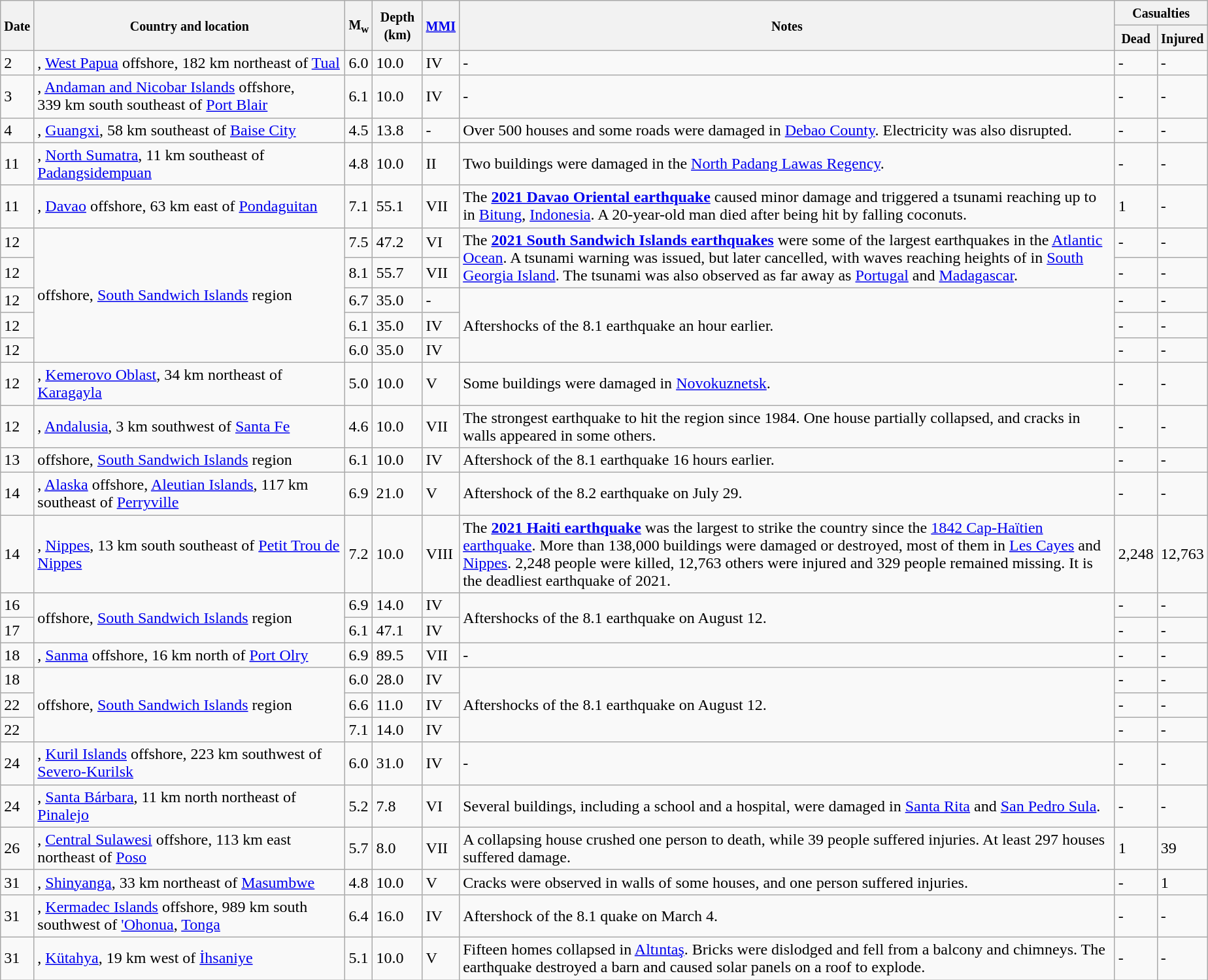<table class="wikitable sortable" style="border:1px black;  margin-left:1em;">
<tr>
<th rowspan="2"><small>Date</small></th>
<th rowspan="2" style="width: 310px"><small>Country and location</small></th>
<th rowspan="2"><small>M<sub>w</sub></small></th>
<th rowspan="2"><small>Depth (km)</small></th>
<th rowspan="2"><small><a href='#'>MMI</a></small></th>
<th rowspan="2" class="unsortable"><small>Notes</small></th>
<th colspan="2"><small>Casualties</small></th>
</tr>
<tr>
<th><small>Dead</small></th>
<th><small>Injured</small></th>
</tr>
<tr>
<td>2</td>
<td>, <a href='#'>West Papua</a> offshore, 182 km northeast of <a href='#'>Tual</a></td>
<td>6.0</td>
<td>10.0</td>
<td>IV</td>
<td>-</td>
<td>-</td>
<td>-</td>
</tr>
<tr>
<td>3</td>
<td>, <a href='#'>Andaman and Nicobar Islands</a> offshore, 339 km south southeast of <a href='#'>Port Blair</a></td>
<td>6.1</td>
<td>10.0</td>
<td>IV</td>
<td>-</td>
<td>-</td>
<td>-</td>
</tr>
<tr>
<td>4</td>
<td>, <a href='#'>Guangxi</a>, 58 km southeast of <a href='#'>Baise City</a></td>
<td>4.5</td>
<td>13.8</td>
<td>-</td>
<td>Over 500 houses and some roads were damaged in <a href='#'>Debao County</a>. Electricity was also disrupted.</td>
<td>-</td>
<td>-</td>
</tr>
<tr>
<td>11</td>
<td>, <a href='#'>North Sumatra</a>, 11 km southeast of <a href='#'>Padangsidempuan</a></td>
<td>4.8</td>
<td>10.0</td>
<td>II</td>
<td>Two buildings were damaged in the <a href='#'>North Padang Lawas Regency</a>.</td>
<td>-</td>
<td>-</td>
</tr>
<tr>
<td>11</td>
<td>, <a href='#'>Davao</a> offshore, 63 km east of <a href='#'>Pondaguitan</a></td>
<td>7.1</td>
<td>55.1</td>
<td>VII</td>
<td>The <strong><a href='#'>2021 Davao Oriental earthquake</a></strong> caused minor damage and triggered a tsunami reaching up to  in <a href='#'>Bitung</a>, <a href='#'>Indonesia</a>. A 20-year-old man died after being hit by falling coconuts.</td>
<td>1</td>
<td>-</td>
</tr>
<tr>
<td>12</td>
<td rowspan="5"> offshore, <a href='#'>South Sandwich Islands</a> region</td>
<td>7.5</td>
<td>47.2</td>
<td>VI</td>
<td rowspan="2">The <strong><a href='#'>2021 South Sandwich Islands earthquakes</a></strong> were some of the largest earthquakes in the <a href='#'>Atlantic Ocean</a>. A tsunami warning was issued, but later cancelled, with waves reaching heights of  in <a href='#'>South Georgia Island</a>. The tsunami was also observed as far away as <a href='#'>Portugal</a> and <a href='#'>Madagascar</a>.</td>
<td>-</td>
<td>-</td>
</tr>
<tr>
<td>12</td>
<td>8.1</td>
<td>55.7</td>
<td>VII</td>
<td>-</td>
<td>-</td>
</tr>
<tr>
<td>12</td>
<td>6.7</td>
<td>35.0</td>
<td>-</td>
<td rowspan="3">Aftershocks of the 8.1 earthquake an hour earlier.</td>
<td>-</td>
<td>-</td>
</tr>
<tr>
<td>12</td>
<td>6.1</td>
<td>35.0</td>
<td>IV</td>
<td>-</td>
<td>-</td>
</tr>
<tr>
<td>12</td>
<td>6.0</td>
<td>35.0</td>
<td>IV</td>
<td>-</td>
<td>-</td>
</tr>
<tr>
<td>12</td>
<td>, <a href='#'>Kemerovo Oblast</a>, 34 km northeast of <a href='#'>Karagayla</a></td>
<td>5.0</td>
<td>10.0</td>
<td>V</td>
<td>Some buildings were damaged in <a href='#'>Novokuznetsk</a>.</td>
<td>-</td>
<td>-</td>
</tr>
<tr>
<td>12</td>
<td>, <a href='#'>Andalusia</a>, 3 km southwest of <a href='#'>Santa Fe</a></td>
<td>4.6</td>
<td>10.0</td>
<td>VII</td>
<td>The strongest earthquake to hit the region since 1984. One house partially collapsed, and cracks in walls appeared in some others.</td>
<td>-</td>
<td>-</td>
</tr>
<tr>
<td>13</td>
<td> offshore, <a href='#'>South Sandwich Islands</a> region</td>
<td>6.1</td>
<td>10.0</td>
<td>IV</td>
<td>Aftershock of the 8.1 earthquake 16 hours earlier.</td>
<td>-</td>
<td>-</td>
</tr>
<tr>
<td>14</td>
<td>, <a href='#'>Alaska</a> offshore, <a href='#'>Aleutian Islands</a>, 117 km southeast of <a href='#'>Perryville</a></td>
<td>6.9</td>
<td>21.0</td>
<td>V</td>
<td>Aftershock of the 8.2 earthquake on July 29.</td>
<td>-</td>
<td>-</td>
</tr>
<tr>
<td>14</td>
<td>, <a href='#'>Nippes</a>, 13 km south southeast of <a href='#'>Petit Trou de Nippes</a></td>
<td>7.2</td>
<td>10.0</td>
<td>VIII</td>
<td>The <strong><a href='#'>2021 Haiti earthquake</a></strong> was the largest to strike the country since the <a href='#'>1842 Cap-Haïtien earthquake</a>. More than 138,000 buildings were damaged or destroyed, most of them in <a href='#'>Les Cayes</a> and <a href='#'>Nippes</a>. 2,248 people were killed, 12,763 others were injured and 329 people remained missing. It is the deadliest earthquake of 2021.</td>
<td>2,248</td>
<td>12,763</td>
</tr>
<tr>
<td>16</td>
<td rowspan="2"> offshore, <a href='#'>South Sandwich Islands</a> region</td>
<td>6.9</td>
<td>14.0</td>
<td>IV</td>
<td rowspan="2">Aftershocks of the 8.1 earthquake on August 12.</td>
<td>-</td>
<td>-</td>
</tr>
<tr>
<td>17</td>
<td>6.1</td>
<td>47.1</td>
<td>IV</td>
<td>-</td>
<td>-</td>
</tr>
<tr>
<td>18</td>
<td>, <a href='#'>Sanma</a> offshore, 16 km north of <a href='#'>Port Olry</a></td>
<td>6.9</td>
<td>89.5</td>
<td>VII</td>
<td>-</td>
<td>-</td>
<td>-</td>
</tr>
<tr>
<td>18</td>
<td rowspan="3"> offshore, <a href='#'>South Sandwich Islands</a> region</td>
<td>6.0</td>
<td>28.0</td>
<td>IV</td>
<td rowspan="3">Aftershocks of the 8.1 earthquake on August 12.</td>
<td>-</td>
<td>-</td>
</tr>
<tr>
<td>22</td>
<td>6.6</td>
<td>11.0</td>
<td>IV</td>
<td>-</td>
<td>-</td>
</tr>
<tr>
<td>22</td>
<td>7.1</td>
<td>14.0</td>
<td>IV</td>
<td>-</td>
<td>-</td>
</tr>
<tr>
<td>24</td>
<td>, <a href='#'>Kuril Islands</a> offshore, 223 km southwest of <a href='#'>Severo-Kurilsk</a></td>
<td>6.0</td>
<td>31.0</td>
<td>IV</td>
<td>-</td>
<td>-</td>
<td>-</td>
</tr>
<tr>
<td>24</td>
<td>, <a href='#'>Santa Bárbara</a>, 11 km north northeast of <a href='#'>Pinalejo</a></td>
<td>5.2</td>
<td>7.8</td>
<td>VI</td>
<td>Several buildings, including a school and a hospital, were damaged in <a href='#'>Santa Rita</a> and <a href='#'>San Pedro Sula</a>.</td>
<td>-</td>
<td>-</td>
</tr>
<tr>
<td>26</td>
<td>, <a href='#'>Central Sulawesi</a> offshore, 113 km east northeast of <a href='#'>Poso</a></td>
<td>5.7</td>
<td>8.0</td>
<td>VII</td>
<td>A collapsing house crushed one person to death, while 39 people suffered injuries. At least 297 houses suffered damage.</td>
<td>1</td>
<td>39</td>
</tr>
<tr>
<td>31</td>
<td>, <a href='#'>Shinyanga</a>, 33 km northeast of <a href='#'>Masumbwe</a></td>
<td>4.8</td>
<td>10.0</td>
<td>V</td>
<td>Cracks were observed in walls of some houses, and one person suffered injuries.</td>
<td>-</td>
<td>1</td>
</tr>
<tr>
<td>31</td>
<td>, <a href='#'>Kermadec Islands</a> offshore, 989 km south southwest of <a href='#'>'Ohonua</a>, <a href='#'>Tonga</a></td>
<td>6.4</td>
<td>16.0</td>
<td>IV</td>
<td>Aftershock of the 8.1 quake on March 4.</td>
<td>-</td>
<td>-</td>
</tr>
<tr>
<td>31</td>
<td>, <a href='#'>Kütahya</a>, 19 km west of <a href='#'>İhsaniye</a></td>
<td>5.1</td>
<td>10.0</td>
<td>V</td>
<td>Fifteen homes collapsed in <a href='#'>Altıntaş</a>. Bricks were dislodged and fell from a balcony and chimneys. The earthquake destroyed a barn and caused solar panels on a roof to explode.</td>
<td>-</td>
<td>-</td>
</tr>
<tr>
</tr>
</table>
